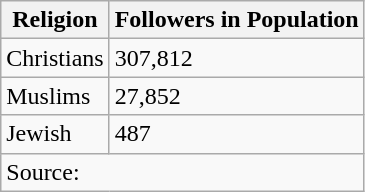<table border="1" class="wikitable sortable">
<tr>
<th>Religion</th>
<th>Followers in Population</th>
</tr>
<tr>
<td>Christians</td>
<td>307,812</td>
</tr>
<tr>
<td>Muslims</td>
<td>27,852</td>
</tr>
<tr>
<td>Jewish</td>
<td>487</td>
</tr>
<tr>
<td colspan="2">Source:</td>
</tr>
</table>
